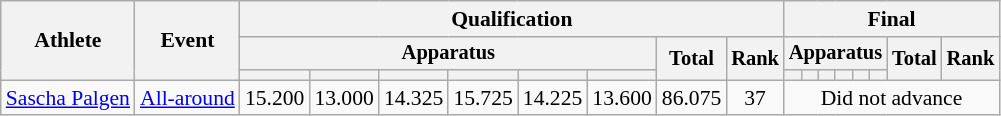<table class="wikitable" style="font-size:90%">
<tr>
<th rowspan=3>Athlete</th>
<th rowspan=3>Event</th>
<th colspan =8>Qualification</th>
<th colspan =8>Final</th>
</tr>
<tr style="font-size:95%">
<th colspan=6>Apparatus</th>
<th rowspan=2>Total</th>
<th rowspan=2>Rank</th>
<th colspan=6>Apparatus</th>
<th rowspan=2>Total</th>
<th rowspan=2>Rank</th>
</tr>
<tr style="font-size:95%">
<th></th>
<th></th>
<th></th>
<th></th>
<th></th>
<th></th>
<th></th>
<th></th>
<th></th>
<th></th>
<th></th>
<th></th>
</tr>
<tr align=center>
<td align=left><a href='#'>Sascha Palgen</a></td>
<td align=left><a href='#'>All-around</a></td>
<td>15.200</td>
<td>13.000</td>
<td>14.325</td>
<td>15.725</td>
<td>14.225</td>
<td>13.600</td>
<td>86.075</td>
<td>37</td>
<td colspan=8>Did not advance</td>
</tr>
</table>
